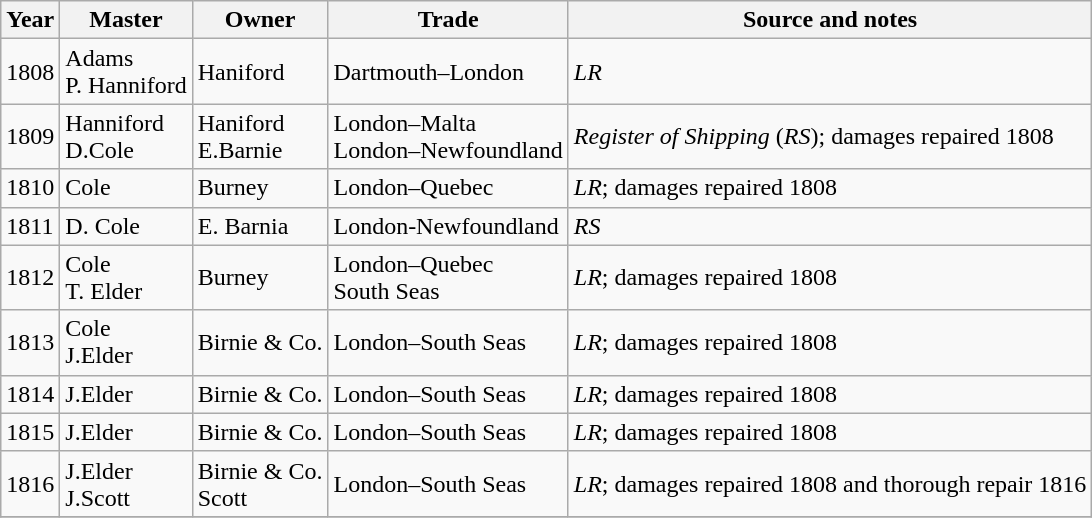<table class="sortable wikitable">
<tr>
<th>Year</th>
<th>Master</th>
<th>Owner</th>
<th>Trade</th>
<th>Source and notes</th>
</tr>
<tr>
<td>1808</td>
<td>Adams<br>P. Hanniford</td>
<td>Haniford</td>
<td>Dartmouth–London</td>
<td><em>LR</em></td>
</tr>
<tr>
<td>1809</td>
<td>Hanniford<br>D.Cole</td>
<td>Haniford<br>E.Barnie</td>
<td>London–Malta<br>London–Newfoundland</td>
<td><em>Register of Shipping</em> (<em>RS</em>); damages repaired 1808</td>
</tr>
<tr>
<td>1810</td>
<td>Cole</td>
<td>Burney</td>
<td>London–Quebec</td>
<td><em>LR</em>; damages repaired 1808</td>
</tr>
<tr>
<td>1811</td>
<td>D. Cole</td>
<td>E. Barnia</td>
<td>London-Newfoundland</td>
<td><em>RS</em></td>
</tr>
<tr>
<td>1812</td>
<td>Cole<br>T. Elder</td>
<td>Burney</td>
<td>London–Quebec<br>South Seas</td>
<td><em>LR</em>; damages repaired 1808</td>
</tr>
<tr>
<td>1813</td>
<td>Cole<br>J.Elder</td>
<td>Birnie & Co.</td>
<td>London–South Seas</td>
<td><em>LR</em>; damages repaired 1808</td>
</tr>
<tr>
<td>1814</td>
<td>J.Elder</td>
<td>Birnie & Co.</td>
<td>London–South Seas</td>
<td><em>LR</em>; damages repaired 1808</td>
</tr>
<tr>
<td>1815</td>
<td>J.Elder</td>
<td>Birnie & Co.</td>
<td>London–South Seas</td>
<td><em>LR</em>; damages repaired 1808</td>
</tr>
<tr>
<td>1816</td>
<td>J.Elder<br>J.Scott</td>
<td>Birnie & Co.<br>Scott</td>
<td>London–South Seas</td>
<td><em>LR</em>; damages repaired 1808 and thorough repair 1816</td>
</tr>
<tr>
</tr>
</table>
